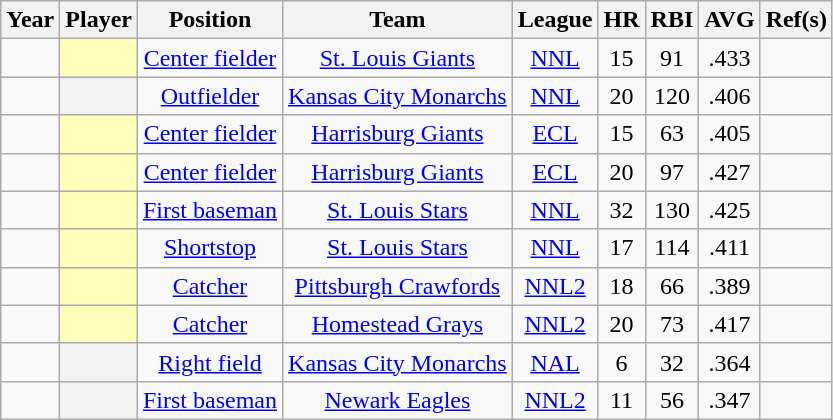<table class="wikitable sortable plainrowheaders" style="text-align:center;">
<tr>
<th scope="col">Year</th>
<th scope="col">Player</th>
<th scope="col">Position</th>
<th scope="col">Team</th>
<th scope="col">League</th>
<th scope="col">HR</th>
<th scope="col">RBI</th>
<th scope="col">AVG</th>
<th scope="col" class="unsortable">Ref(s)</th>
</tr>
<tr>
<td></td>
<th scope="row" style="text-align:center; background-color: #ffffbb"></th>
<td><a href='#'>Center fielder</a></td>
<td><a href='#'>St. Louis Giants</a></td>
<td><a href='#'>NNL</a></td>
<td>15</td>
<td>91</td>
<td>.433</td>
<td></td>
</tr>
<tr>
<td></td>
<th scope="row" style="text-align:center"></th>
<td><a href='#'>Outfielder</a></td>
<td><a href='#'>Kansas City Monarchs</a></td>
<td><a href='#'>NNL</a></td>
<td>20</td>
<td>120</td>
<td>.406</td>
<td></td>
</tr>
<tr>
<td></td>
<th scope="row" style="text-align:center; background-color: #ffffbb"></th>
<td><a href='#'>Center fielder</a></td>
<td><a href='#'>Harrisburg Giants</a></td>
<td><a href='#'>ECL</a></td>
<td>15</td>
<td>63</td>
<td>.405</td>
<td></td>
</tr>
<tr>
<td></td>
<th scope="row" style="text-align:center; background-color: #ffffbb"></th>
<td><a href='#'>Center fielder</a></td>
<td><a href='#'>Harrisburg Giants</a></td>
<td><a href='#'>ECL</a></td>
<td>20</td>
<td>97</td>
<td>.427</td>
<td></td>
</tr>
<tr>
<td></td>
<th scope="row" style="text-align:center; background-color: #ffffbb"></th>
<td><a href='#'>First baseman</a></td>
<td><a href='#'>St. Louis Stars</a></td>
<td><a href='#'>NNL</a></td>
<td>32</td>
<td>130</td>
<td>.425</td>
<td></td>
</tr>
<tr>
<td></td>
<th scope="row" style="text-align:center; background-color: #ffffbb"></th>
<td><a href='#'>Shortstop</a></td>
<td><a href='#'>St. Louis Stars</a></td>
<td><a href='#'>NNL</a></td>
<td>17</td>
<td>114</td>
<td>.411</td>
<td></td>
</tr>
<tr>
<td></td>
<th scope="row" style="text-align:center; background-color: #ffffbb"></th>
<td><a href='#'>Catcher</a></td>
<td><a href='#'>Pittsburgh Crawfords</a></td>
<td><a href='#'>NNL2</a></td>
<td>18</td>
<td>66</td>
<td>.389</td>
<td></td>
</tr>
<tr>
<td></td>
<th scope="row" style="text-align:center; background-color: #ffffbb"></th>
<td><a href='#'>Catcher</a></td>
<td><a href='#'>Homestead Grays</a></td>
<td><a href='#'>NNL2</a></td>
<td>20</td>
<td>73</td>
<td>.417</td>
<td></td>
</tr>
<tr>
<td></td>
<th scope="row" style="text-align:center"></th>
<td><a href='#'>Right field</a></td>
<td><a href='#'>Kansas City Monarchs</a></td>
<td><a href='#'>NAL</a></td>
<td>6</td>
<td>32</td>
<td>.364</td>
<td></td>
</tr>
<tr>
<td></td>
<th scope="row" style="text-align:center"></th>
<td><a href='#'>First baseman</a></td>
<td><a href='#'>Newark Eagles</a></td>
<td><a href='#'>NNL2</a></td>
<td>11</td>
<td>56</td>
<td>.347</td>
<td></td>
</tr>
</table>
